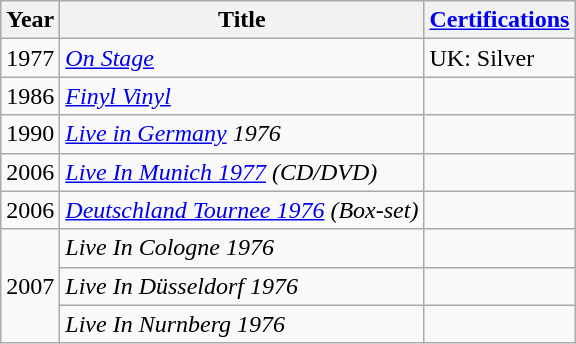<table class="wikitable">
<tr>
<th>Year</th>
<th>Title</th>
<th><a href='#'>Certifications</a></th>
</tr>
<tr>
<td>1977</td>
<td><em><a href='#'>On Stage</a></em></td>
<td>UK: Silver</td>
</tr>
<tr>
<td>1986</td>
<td><em><a href='#'>Finyl Vinyl</a></em></td>
<td></td>
</tr>
<tr>
<td>1990</td>
<td><em><a href='#'>Live in Germany</a> 1976</em></td>
<td></td>
</tr>
<tr>
<td>2006</td>
<td><em><a href='#'>Live In Munich 1977</a> (CD/DVD)</em></td>
<td></td>
</tr>
<tr>
<td>2006</td>
<td><em><a href='#'>Deutschland Tournee 1976</a> (Box-set)</em></td>
<td></td>
</tr>
<tr>
<td rowspan="3">2007</td>
<td><em>Live In Cologne 1976</em></td>
<td></td>
</tr>
<tr>
<td><em>Live In Düsseldorf 1976</em></td>
<td></td>
</tr>
<tr>
<td><em>Live In Nurnberg 1976</em></td>
<td></td>
</tr>
</table>
